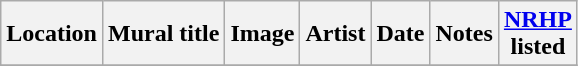<table class="wikitable sortable">
<tr>
<th>Location</th>
<th>Mural title</th>
<th>Image</th>
<th>Artist</th>
<th>Date</th>
<th>Notes</th>
<th><a href='#'>NRHP</a><br>listed</th>
</tr>
<tr>
</tr>
</table>
